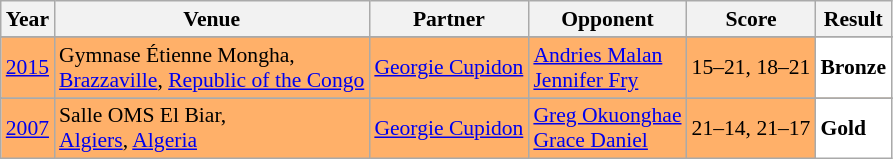<table class="sortable wikitable" style="font-size: 90%;">
<tr>
<th>Year</th>
<th>Venue</th>
<th>Partner</th>
<th>Opponent</th>
<th>Score</th>
<th>Result</th>
</tr>
<tr>
</tr>
<tr style="background:#FFB069">
<td align="center"><a href='#'>2015</a></td>
<td align="left">Gymnase Étienne Mongha,<br><a href='#'>Brazzaville</a>, <a href='#'>Republic of the Congo</a></td>
<td align="left"> <a href='#'>Georgie Cupidon</a></td>
<td align="left"> <a href='#'>Andries Malan</a><br> <a href='#'>Jennifer Fry</a></td>
<td align="left">15–21, 18–21</td>
<td style="text-align:left; background:white"> <strong>Bronze</strong></td>
</tr>
<tr>
</tr>
<tr style="background:#FFB069">
<td align="center"><a href='#'>2007</a></td>
<td align="left">Salle OMS El Biar,<br><a href='#'>Algiers</a>, <a href='#'>Algeria</a></td>
<td align="left"> <a href='#'>Georgie Cupidon</a></td>
<td align="left"> <a href='#'>Greg Okuonghae</a><br> <a href='#'>Grace Daniel</a></td>
<td align="left">21–14, 21–17</td>
<td style="text-align:left; background:white"> <strong>Gold</strong></td>
</tr>
</table>
